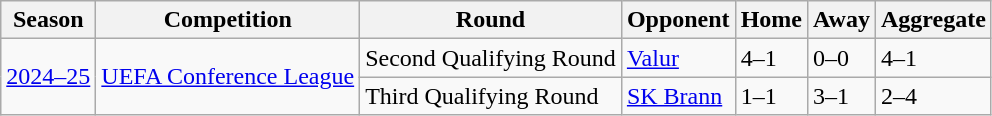<table class="wikitable">
<tr>
<th>Season</th>
<th>Competition</th>
<th>Round</th>
<th>Opponent</th>
<th>Home</th>
<th>Away</th>
<th>Aggregate</th>
</tr>
<tr>
<td rowspan="2"><a href='#'>2024–25</a></td>
<td rowspan="2"><a href='#'>UEFA Conference League</a></td>
<td>Second Qualifying Round</td>
<td> <a href='#'>Valur</a></td>
<td>4–1</td>
<td>0–0</td>
<td>4–1</td>
</tr>
<tr>
<td>Third Qualifying Round</td>
<td> <a href='#'>SK Brann</a></td>
<td>1–1</td>
<td>3–1</td>
<td>2–4</td>
</tr>
</table>
